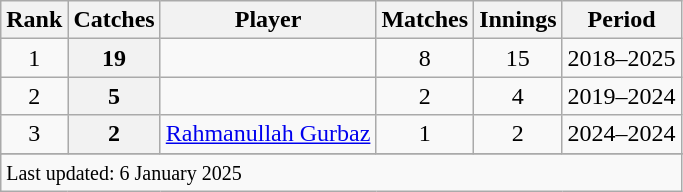<table class="wikitable plainrowheaders sortable">
<tr>
<th scope=col>Rank</th>
<th scope=col>Catches</th>
<th scope=col>Player</th>
<th scope=col>Matches</th>
<th scope=col>Innings</th>
<th scope=col>Period</th>
</tr>
<tr>
<td align=center>1</td>
<th scope=row style=text-align:center;>19</th>
<td></td>
<td align=center>8</td>
<td align=center>15</td>
<td>2018–2025</td>
</tr>
<tr>
<td align=center>2</td>
<th scope=row style=text-align:center;>5</th>
<td></td>
<td align=center>2</td>
<td align=center>4</td>
<td>2019–2024</td>
</tr>
<tr>
<td align=center>3</td>
<th scope=row style=text-align:center;>2</th>
<td><a href='#'>Rahmanullah Gurbaz</a></td>
<td align=center>1</td>
<td align=center>2</td>
<td>2024–2024</td>
</tr>
<tr>
</tr>
<tr class=sortbottom>
<td colspan=6><small>Last updated: 6 January 2025</small></td>
</tr>
</table>
